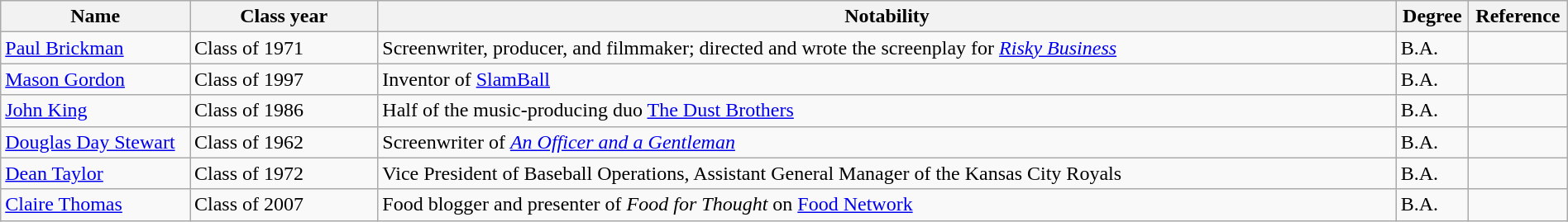<table class="wikitable" style="width:100%">
<tr>
<th style="width:*;">Name</th>
<th style="width:12%;">Class year</th>
<th class="unsortable" style="width:65%;">Notability</th>
<th>Degree</th>
<th>Reference</th>
</tr>
<tr>
<td><a href='#'>Paul Brickman</a></td>
<td>Class of 1971</td>
<td>Screenwriter, producer, and filmmaker; directed and wrote the screenplay for <em><a href='#'>Risky Business</a></em></td>
<td>B.A.</td>
<td></td>
</tr>
<tr>
<td><a href='#'>Mason Gordon</a></td>
<td>Class of 1997</td>
<td>Inventor of <a href='#'>SlamBall</a></td>
<td>B.A.</td>
<td></td>
</tr>
<tr>
<td><a href='#'>John King</a></td>
<td>Class of 1986</td>
<td>Half of the music-producing duo <a href='#'>The Dust Brothers</a></td>
<td>B.A.</td>
<td></td>
</tr>
<tr>
<td><a href='#'>Douglas Day Stewart</a></td>
<td>Class of 1962</td>
<td>Screenwriter of <em><a href='#'>An Officer and a Gentleman</a></em></td>
<td>B.A.</td>
<td></td>
</tr>
<tr>
<td><a href='#'>Dean Taylor</a></td>
<td>Class of 1972</td>
<td>Vice President of Baseball Operations, Assistant General Manager of the Kansas City Royals</td>
<td>B.A.</td>
<td></td>
</tr>
<tr>
<td><a href='#'>Claire Thomas</a></td>
<td>Class of 2007</td>
<td>Food blogger and presenter of <em>Food for Thought</em> on <a href='#'>Food Network</a></td>
<td>B.A.</td>
<td></td>
</tr>
</table>
